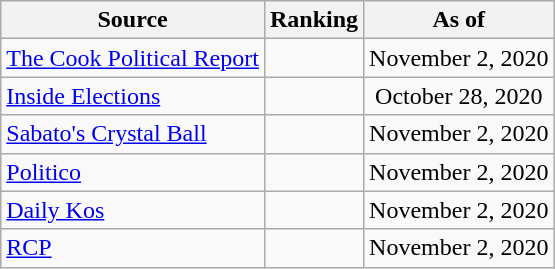<table class="wikitable" style="text-align:center">
<tr>
<th>Source</th>
<th>Ranking</th>
<th>As of</th>
</tr>
<tr>
<td align=left><a href='#'>The Cook Political Report</a></td>
<td></td>
<td>November 2, 2020</td>
</tr>
<tr>
<td align=left><a href='#'>Inside Elections</a></td>
<td></td>
<td>October 28, 2020</td>
</tr>
<tr>
<td align=left><a href='#'>Sabato's Crystal Ball</a></td>
<td></td>
<td>November 2, 2020</td>
</tr>
<tr>
<td align="left"><a href='#'>Politico</a></td>
<td></td>
<td>November 2, 2020</td>
</tr>
<tr>
<td align="left"><a href='#'>Daily Kos</a></td>
<td></td>
<td>November 2, 2020</td>
</tr>
<tr>
<td align="left"><a href='#'>RCP</a></td>
<td></td>
<td>November 2, 2020</td>
</tr>
</table>
